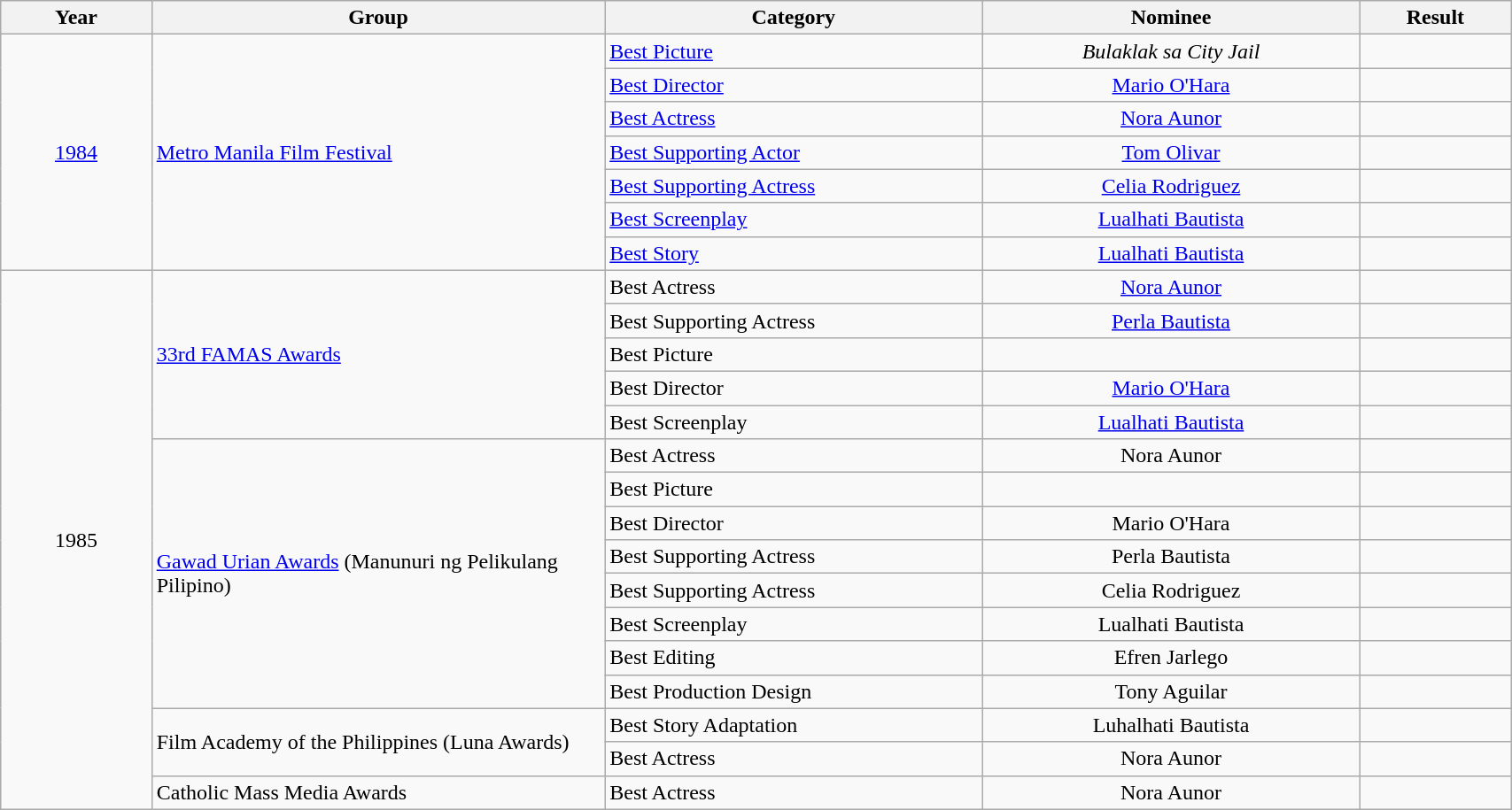<table | width="90%" class="wikitable sortable">
<tr>
<th width="10%">Year</th>
<th width="30%">Group</th>
<th width="25%">Category</th>
<th width="25%">Nominee</th>
<th width="10%">Result</th>
</tr>
<tr>
<td rowspan="7" align="center"><a href='#'>1984</a></td>
<td rowspan="7" align="left"><a href='#'>Metro Manila Film Festival</a></td>
<td align="left"><a href='#'>Best Picture</a></td>
<td align="center"><em>Bulaklak sa City Jail</em></td>
<td></td>
</tr>
<tr>
<td align="left"><a href='#'>Best Director</a></td>
<td align="center"><a href='#'>Mario O'Hara</a></td>
<td></td>
</tr>
<tr>
<td align="left"><a href='#'>Best Actress</a></td>
<td align="center"><a href='#'>Nora Aunor</a></td>
<td></td>
</tr>
<tr>
<td align="left"><a href='#'>Best Supporting Actor</a></td>
<td align="center"><a href='#'>Tom Olivar</a></td>
<td></td>
</tr>
<tr>
<td align="left"><a href='#'>Best Supporting Actress</a></td>
<td align="center"><a href='#'>Celia Rodriguez</a></td>
<td></td>
</tr>
<tr>
<td align="left"><a href='#'>Best Screenplay</a></td>
<td align="center"><a href='#'>Lualhati Bautista</a></td>
<td></td>
</tr>
<tr>
<td align="left"><a href='#'>Best Story</a></td>
<td align="center"><a href='#'>Lualhati Bautista</a></td>
<td></td>
</tr>
<tr>
<td rowspan="16" align="center">1985</td>
<td rowspan="5" align="left"><a href='#'>33rd FAMAS Awards</a></td>
<td align="left">Best Actress</td>
<td align="center"><a href='#'>Nora Aunor</a></td>
<td></td>
</tr>
<tr>
<td align="left">Best Supporting Actress</td>
<td align="center"><a href='#'>Perla Bautista</a></td>
<td></td>
</tr>
<tr>
<td align="left">Best Picture</td>
<td align="center"></td>
<td></td>
</tr>
<tr>
<td align="left">Best Director</td>
<td align="center"><a href='#'>Mario O'Hara</a></td>
<td></td>
</tr>
<tr>
<td align="left">Best Screenplay</td>
<td align="center"><a href='#'>Lualhati Bautista</a></td>
<td></td>
</tr>
<tr>
<td rowspan="8" align="left"><a href='#'>Gawad Urian Awards</a> (Manunuri ng Pelikulang Pilipino)</td>
<td align="left">Best Actress</td>
<td align="center">Nora Aunor</td>
<td></td>
</tr>
<tr>
<td align="left">Best Picture</td>
<td align="center"></td>
<td></td>
</tr>
<tr>
<td align="left">Best Director</td>
<td align="center">Mario O'Hara</td>
<td></td>
</tr>
<tr>
<td align="left">Best Supporting Actress</td>
<td align="center">Perla Bautista</td>
<td></td>
</tr>
<tr>
<td align="left">Best Supporting Actress</td>
<td align="center">Celia Rodriguez</td>
<td></td>
</tr>
<tr>
<td align="left">Best Screenplay</td>
<td align="center">Lualhati Bautista</td>
<td></td>
</tr>
<tr>
<td align="left">Best Editing</td>
<td align="center">Efren Jarlego</td>
<td></td>
</tr>
<tr>
<td align="left">Best Production Design</td>
<td align="center">Tony Aguilar</td>
<td></td>
</tr>
<tr>
<td rowspan="2" align="left">Film Academy of the Philippines (Luna Awards)</td>
<td align="left">Best Story Adaptation</td>
<td align="center">Luhalhati Bautista</td>
<td></td>
</tr>
<tr>
<td align="left">Best Actress</td>
<td align="center">Nora Aunor</td>
<td></td>
</tr>
<tr>
<td align="left">Catholic Mass Media Awards</td>
<td align="left">Best Actress</td>
<td align="center">Nora Aunor</td>
<td></td>
</tr>
</table>
